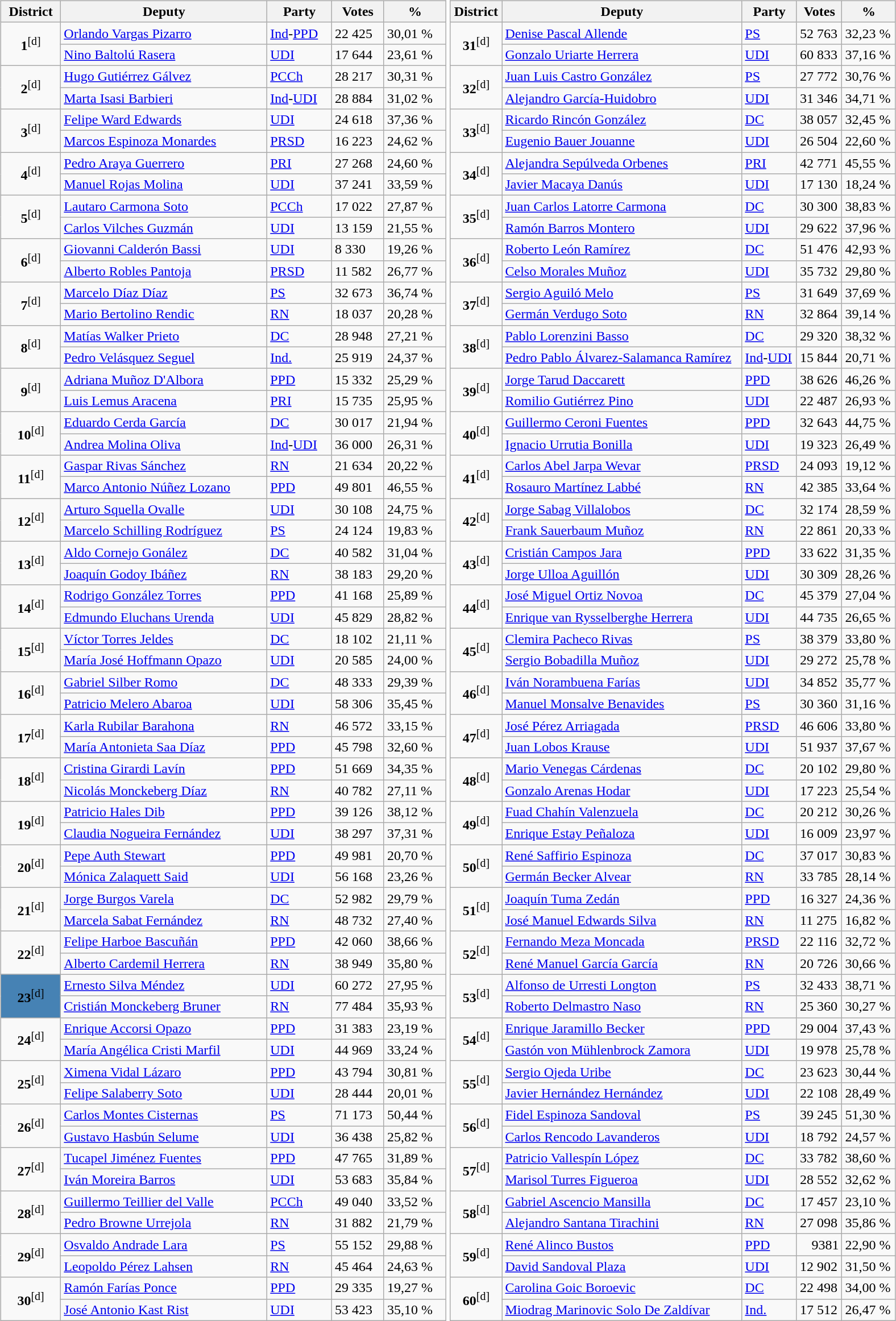<table>
<tr>
<td width=50%><br><table class="wikitable" width=100%>
<tr style=text-align:center; border-bottom:2px solid gray;>
<th>District</th>
<th>Deputy</th>
<th>Party</th>
<th>Votes</th>
<th>%</th>
</tr>
<tr>
<td rowspan=2 align=center><strong>1</strong><sup><span>[d]</span></sup></td>
<td><a href='#'>Orlando Vargas Pizarro</a></td>
<td><a href='#'>Ind</a>-<a href='#'>PPD</a></td>
<td>22 425</td>
<td>30,01 %</td>
</tr>
<tr>
<td><a href='#'>Nino Baltolú Rasera</a></td>
<td><a href='#'>UDI</a></td>
<td>17 644</td>
<td>23,61 %</td>
</tr>
<tr>
<td rowspan=2 align=center><strong>2</strong><sup><span>[d]</span></sup></td>
<td><a href='#'>Hugo Gutiérrez Gálvez</a></td>
<td><a href='#'>PCCh</a></td>
<td>28 217</td>
<td>30,31 %</td>
</tr>
<tr>
<td><a href='#'>Marta Isasi Barbieri</a></td>
<td><a href='#'>Ind</a>-<a href='#'>UDI</a></td>
<td>28 884</td>
<td>31,02 %</td>
</tr>
<tr>
<td rowspan=2 align=center><strong>3</strong><sup><span>[d]</span></sup></td>
<td><a href='#'>Felipe Ward Edwards</a></td>
<td><a href='#'>UDI</a></td>
<td>24 618</td>
<td>37,36 %</td>
</tr>
<tr>
<td><a href='#'>Marcos Espinoza Monardes</a></td>
<td><a href='#'>PRSD</a></td>
<td>16 223</td>
<td>24,62 %</td>
</tr>
<tr>
<td rowspan=2 align=center><strong>4</strong><sup><span>[d]</span></sup></td>
<td><a href='#'>Pedro Araya Guerrero</a></td>
<td><a href='#'>PRI</a></td>
<td>27 268</td>
<td>24,60 %</td>
</tr>
<tr>
<td><a href='#'>Manuel Rojas Molina</a></td>
<td><a href='#'>UDI</a></td>
<td>37 241</td>
<td>33,59 %</td>
</tr>
<tr>
<td rowspan=2 align=center><strong>5</strong><sup><span>[d]</span></sup></td>
<td><a href='#'>Lautaro Carmona Soto</a></td>
<td><a href='#'>PCCh</a></td>
<td>17 022</td>
<td>27,87 %</td>
</tr>
<tr>
<td><a href='#'>Carlos Vilches Guzmán</a></td>
<td><a href='#'>UDI</a></td>
<td>13 159</td>
<td>21,55 %</td>
</tr>
<tr>
<td rowspan=2 align=center><strong>6</strong><sup><span>[d]</span></sup></td>
<td><a href='#'>Giovanni Calderón Bassi</a></td>
<td><a href='#'>UDI</a></td>
<td>8 330</td>
<td>19,26 %</td>
</tr>
<tr>
<td><a href='#'>Alberto Robles Pantoja</a></td>
<td><a href='#'>PRSD</a></td>
<td>11 582</td>
<td>26,77 %</td>
</tr>
<tr>
<td rowspan=2 align=center><strong>7</strong><sup><span>[d]</span></sup></td>
<td><a href='#'>Marcelo Díaz Díaz</a></td>
<td><a href='#'>PS</a></td>
<td>32 673</td>
<td>36,74 %</td>
</tr>
<tr>
<td><a href='#'>Mario Bertolino Rendic</a></td>
<td><a href='#'>RN</a></td>
<td>18 037</td>
<td>20,28 %</td>
</tr>
<tr>
<td rowspan=2 align=center><strong>8</strong><sup><span>[d]</span></sup></td>
<td><a href='#'>Matías Walker Prieto</a></td>
<td><a href='#'>DC</a></td>
<td>28 948</td>
<td>27,21 %</td>
</tr>
<tr>
<td><a href='#'>Pedro Velásquez Seguel</a></td>
<td><a href='#'>Ind.</a></td>
<td>25 919</td>
<td>24,37 %</td>
</tr>
<tr>
<td rowspan=2 align=center><strong>9</strong><sup><span>[d]</span></sup></td>
<td><a href='#'>Adriana Muñoz D'Albora</a></td>
<td><a href='#'>PPD</a></td>
<td>15 332</td>
<td>25,29 %</td>
</tr>
<tr>
<td><a href='#'>Luis Lemus Aracena</a></td>
<td><a href='#'>PRI</a></td>
<td>15 735</td>
<td>25,95 %</td>
</tr>
<tr>
<td rowspan=2 align=center><strong>10</strong><sup><span>[d]</span></sup></td>
<td><a href='#'>Eduardo Cerda García</a></td>
<td><a href='#'>DC</a></td>
<td>30 017</td>
<td>21,94 %</td>
</tr>
<tr>
<td><a href='#'>Andrea Molina Oliva</a></td>
<td><a href='#'>Ind</a>-<a href='#'>UDI</a></td>
<td>36 000</td>
<td>26,31 %</td>
</tr>
<tr>
<td rowspan=2 align=center><strong>11</strong><sup><span>[d]</span></sup></td>
<td><a href='#'>Gaspar Rivas Sánchez</a></td>
<td><a href='#'>RN</a></td>
<td>21 634</td>
<td>20,22 %</td>
</tr>
<tr>
<td><a href='#'>Marco Antonio Núñez Lozano</a></td>
<td><a href='#'>PPD</a></td>
<td>49 801</td>
<td>46,55 %</td>
</tr>
<tr>
<td rowspan=2 align=center><strong>12</strong><sup><span>[d]</span></sup></td>
<td><a href='#'>Arturo Squella Ovalle</a></td>
<td><a href='#'>UDI</a></td>
<td>30 108</td>
<td>24,75 %</td>
</tr>
<tr>
<td><a href='#'>Marcelo Schilling Rodríguez</a></td>
<td><a href='#'>PS</a></td>
<td>24 124</td>
<td>19,83 %</td>
</tr>
<tr>
<td rowspan=2 align=center><strong>13</strong><sup><span>[d]</span></sup></td>
<td><a href='#'>Aldo Cornejo Gonález</a></td>
<td><a href='#'>DC</a></td>
<td>40 582</td>
<td>31,04 %</td>
</tr>
<tr>
<td><a href='#'>Joaquín Godoy Ibáñez</a></td>
<td><a href='#'>RN</a></td>
<td>38 183</td>
<td>29,20 %</td>
</tr>
<tr>
<td rowspan=2 align=center><strong>14</strong><sup><span>[d]</span></sup></td>
<td><a href='#'>Rodrigo González Torres</a></td>
<td><a href='#'>PPD</a></td>
<td>41 168</td>
<td>25,89 %</td>
</tr>
<tr>
<td><a href='#'>Edmundo Eluchans Urenda</a></td>
<td><a href='#'>UDI</a></td>
<td>45 829</td>
<td>28,82 %</td>
</tr>
<tr>
<td rowspan=2 align=center><strong>15</strong><sup><span>[d]</span></sup></td>
<td><a href='#'>Víctor Torres Jeldes</a></td>
<td><a href='#'>DC</a></td>
<td>18 102</td>
<td>21,11 %</td>
</tr>
<tr>
<td><a href='#'>María José Hoffmann Opazo</a></td>
<td><a href='#'>UDI</a></td>
<td>20 585</td>
<td>24,00 %</td>
</tr>
<tr>
<td rowspan=2 align=center><strong>16</strong><sup><span>[d]</span></sup></td>
<td><a href='#'>Gabriel Silber Romo</a></td>
<td><a href='#'>DC</a></td>
<td>48 333</td>
<td>29,39 %</td>
</tr>
<tr>
<td><a href='#'>Patricio Melero Abaroa</a></td>
<td><a href='#'>UDI</a></td>
<td>58 306</td>
<td>35,45 %</td>
</tr>
<tr>
<td rowspan=2 align=center><strong>17</strong><sup><span>[d]</span></sup></td>
<td><a href='#'>Karla Rubilar Barahona</a></td>
<td><a href='#'>RN</a></td>
<td>46 572</td>
<td>33,15 %</td>
</tr>
<tr>
<td><a href='#'>María Antonieta Saa Díaz</a></td>
<td><a href='#'>PPD</a></td>
<td>45 798</td>
<td>32,60 %</td>
</tr>
<tr>
<td rowspan=2 align=center><strong>18</strong><sup><span>[d]</span></sup></td>
<td><a href='#'>Cristina Girardi Lavín</a></td>
<td><a href='#'>PPD</a></td>
<td>51 669</td>
<td>34,35 %</td>
</tr>
<tr>
<td><a href='#'>Nicolás Monckeberg Díaz</a></td>
<td><a href='#'>RN</a></td>
<td>40 782</td>
<td>27,11 %</td>
</tr>
<tr>
<td rowspan=2 align=center><strong>19</strong><sup><span>[d]</span></sup></td>
<td><a href='#'>Patricio Hales Dib</a></td>
<td><a href='#'>PPD</a></td>
<td>39 126</td>
<td>38,12 %</td>
</tr>
<tr>
<td><a href='#'>Claudia Nogueira Fernández</a></td>
<td><a href='#'>UDI</a></td>
<td>38 297</td>
<td>37,31 %</td>
</tr>
<tr>
<td rowspan=2 align=center><strong>20</strong><sup><span>[d]</span></sup></td>
<td><a href='#'>Pepe Auth Stewart</a></td>
<td><a href='#'>PPD</a></td>
<td>49 981</td>
<td>20,70 %</td>
</tr>
<tr>
<td><a href='#'>Mónica Zalaquett Said</a></td>
<td><a href='#'>UDI</a></td>
<td>56 168</td>
<td>23,26 %</td>
</tr>
<tr>
<td rowspan=2 align=center><strong>21</strong><sup><span>[d]</span></sup></td>
<td><a href='#'>Jorge Burgos Varela</a></td>
<td><a href='#'>DC</a></td>
<td>52 982</td>
<td>29,79 %</td>
</tr>
<tr>
<td><a href='#'>Marcela Sabat Fernández</a></td>
<td><a href='#'>RN</a></td>
<td>48 732</td>
<td>27,40 %</td>
</tr>
<tr>
<td rowspan=2 align=center><strong>22</strong><sup><span>[d]</span></sup></td>
<td><a href='#'>Felipe Harboe Bascuñán</a></td>
<td><a href='#'>PPD</a></td>
<td>42 060</td>
<td>38,66 %</td>
</tr>
<tr>
<td><a href='#'>Alberto Cardemil Herrera</a></td>
<td><a href='#'>RN</a></td>
<td>38 949</td>
<td>35,80 %</td>
</tr>
<tr>
<td bgcolor=4682B4 rowspan=2 align=center><strong>23</strong><sup><span>[d]</span></sup></td>
<td><a href='#'>Ernesto Silva Méndez</a></td>
<td><a href='#'>UDI</a></td>
<td>60 272</td>
<td>27,95 %</td>
</tr>
<tr>
<td><a href='#'>Cristián Monckeberg Bruner</a></td>
<td><a href='#'>RN</a></td>
<td>77 484</td>
<td>35,93 %</td>
</tr>
<tr>
<td rowspan=2 align=center><strong>24</strong><sup><span>[d]</span></sup></td>
<td><a href='#'>Enrique Accorsi Opazo</a></td>
<td><a href='#'>PPD</a></td>
<td>31 383</td>
<td>23,19 %</td>
</tr>
<tr>
<td><a href='#'>María Angélica Cristi Marfil</a></td>
<td><a href='#'>UDI</a></td>
<td>44 969</td>
<td>33,24 %</td>
</tr>
<tr>
<td rowspan=2 align=center><strong>25</strong><sup><span>[d]</span></sup></td>
<td><a href='#'>Ximena Vidal Lázaro</a></td>
<td><a href='#'>PPD</a></td>
<td>43 794</td>
<td>30,81 %</td>
</tr>
<tr>
<td><a href='#'>Felipe Salaberry Soto</a></td>
<td><a href='#'>UDI</a></td>
<td>28 444</td>
<td>20,01 %</td>
</tr>
<tr>
<td rowspan=2 align=center><strong>26</strong><sup><span>[d]</span></sup></td>
<td><a href='#'>Carlos Montes Cisternas</a></td>
<td><a href='#'>PS</a></td>
<td>71 173</td>
<td>50,44 %</td>
</tr>
<tr>
<td><a href='#'>Gustavo Hasbún Selume</a></td>
<td><a href='#'>UDI</a></td>
<td>36 438</td>
<td>25,82 %</td>
</tr>
<tr>
<td rowspan=2 align=center><strong>27</strong><sup><span>[d]</span></sup></td>
<td><a href='#'>Tucapel Jiménez Fuentes</a></td>
<td><a href='#'>PPD</a></td>
<td>47 765</td>
<td>31,89 %</td>
</tr>
<tr>
<td><a href='#'>Iván Moreira Barros</a></td>
<td><a href='#'>UDI</a></td>
<td>53 683</td>
<td>35,84 %</td>
</tr>
<tr>
<td rowspan=2 align=center><strong>28</strong><sup><span>[d]</span></sup></td>
<td><a href='#'>Guillermo Teillier del Valle</a></td>
<td><a href='#'>PCCh</a></td>
<td>49 040</td>
<td>33,52 %</td>
</tr>
<tr>
<td><a href='#'>Pedro Browne Urrejola</a></td>
<td><a href='#'>RN</a></td>
<td>31 882</td>
<td>21,79 %</td>
</tr>
<tr>
<td rowspan=2 align=center><strong>29</strong><sup><span>[d]</span></sup></td>
<td><a href='#'>Osvaldo Andrade Lara</a></td>
<td><a href='#'>PS</a></td>
<td>55 152</td>
<td>29,88 %</td>
</tr>
<tr>
<td><a href='#'>Leopoldo Pérez Lahsen</a></td>
<td><a href='#'>RN</a></td>
<td>45 464</td>
<td>24,63 %</td>
</tr>
<tr>
<td rowspan=2 align=center><strong>30</strong><sup><span>[d]</span></sup></td>
<td><a href='#'>Ramón Farías Ponce</a></td>
<td><a href='#'>PPD</a></td>
<td>29 335</td>
<td>19,27 %</td>
</tr>
<tr>
<td><a href='#'>José Antonio Kast Rist</a></td>
<td><a href='#'>UDI</a></td>
<td>53 423</td>
<td>35,10 %</td>
</tr>
</table>
</td>
<td width=50%><br><table class="wikitable" width=100%>
<tr style=text-align:center; border-bottom:2px solid gray;>
<th>District</th>
<th>Deputy</th>
<th>Party</th>
<th>Votes</th>
<th>%</th>
</tr>
<tr>
<td rowspan=2 align=center><strong>31</strong><sup><span>[d]</span></sup></td>
<td><a href='#'>Denise Pascal Allende</a></td>
<td><a href='#'>PS</a></td>
<td>52 763</td>
<td>32,23 %</td>
</tr>
<tr>
<td><a href='#'>Gonzalo Uriarte Herrera</a></td>
<td><a href='#'>UDI</a></td>
<td>60 833</td>
<td>37,16 %</td>
</tr>
<tr>
<td rowspan=2 align=center><strong>32</strong><sup><span>[d]</span></sup></td>
<td><a href='#'>Juan Luis Castro González</a></td>
<td><a href='#'>PS</a></td>
<td>27 772</td>
<td>30,76 %</td>
</tr>
<tr>
<td><a href='#'>Alejandro García-Huidobro</a></td>
<td><a href='#'>UDI</a></td>
<td>31 346</td>
<td>34,71 %</td>
</tr>
<tr>
<td rowspan=2 align=center><strong>33</strong><sup><span>[d]</span></sup></td>
<td><a href='#'>Ricardo Rincón González</a></td>
<td><a href='#'>DC</a></td>
<td>38 057</td>
<td>32,45 %</td>
</tr>
<tr>
<td><a href='#'>Eugenio Bauer Jouanne</a></td>
<td><a href='#'>UDI</a></td>
<td>26 504</td>
<td>22,60 %</td>
</tr>
<tr>
<td rowspan=2 align=center><strong>34</strong><sup><span>[d]</span></sup></td>
<td><a href='#'>Alejandra Sepúlveda Orbenes</a></td>
<td><a href='#'>PRI</a></td>
<td>42 771</td>
<td>45,55 %</td>
</tr>
<tr>
<td><a href='#'>Javier Macaya Danús</a></td>
<td><a href='#'>UDI</a></td>
<td>17 130</td>
<td>18,24 %</td>
</tr>
<tr>
<td rowspan=2 align=center><strong>35</strong><sup><span>[d]</span></sup></td>
<td><a href='#'>Juan Carlos Latorre Carmona</a></td>
<td><a href='#'>DC</a></td>
<td>30 300</td>
<td>38,83 %</td>
</tr>
<tr>
<td><a href='#'>Ramón Barros Montero</a></td>
<td><a href='#'>UDI</a></td>
<td>29 622</td>
<td>37,96 %</td>
</tr>
<tr>
<td rowspan=2 align=center><strong>36</strong><sup><span>[d]</span></sup></td>
<td><a href='#'>Roberto León Ramírez</a></td>
<td><a href='#'>DC</a></td>
<td>51 476</td>
<td>42,93 %</td>
</tr>
<tr>
<td><a href='#'>Celso Morales Muñoz</a></td>
<td><a href='#'>UDI</a></td>
<td>35 732</td>
<td>29,80 %</td>
</tr>
<tr>
<td rowspan=2 align=center><strong>37</strong><sup><span>[d]</span></sup></td>
<td><a href='#'>Sergio Aguiló Melo</a></td>
<td><a href='#'>PS</a></td>
<td>31 649</td>
<td>37,69 %</td>
</tr>
<tr>
<td><a href='#'>Germán Verdugo Soto</a></td>
<td><a href='#'>RN</a></td>
<td>32 864</td>
<td>39,14 %</td>
</tr>
<tr>
<td rowspan=2 align=center><strong>38</strong><sup><span>[d]</span></sup></td>
<td><a href='#'>Pablo Lorenzini Basso</a></td>
<td><a href='#'>DC</a></td>
<td>29 320</td>
<td>38,32 %</td>
</tr>
<tr>
<td><a href='#'>Pedro Pablo Álvarez-Salamanca Ramírez</a></td>
<td><a href='#'>Ind</a>-<a href='#'>UDI</a></td>
<td>15 844</td>
<td>20,71 %</td>
</tr>
<tr>
<td rowspan=2 align=center><strong>39</strong><sup><span>[d]</span></sup></td>
<td><a href='#'>Jorge Tarud Daccarett</a></td>
<td><a href='#'>PPD</a></td>
<td>38 626</td>
<td>46,26 %</td>
</tr>
<tr>
<td><a href='#'>Romilio Gutiérrez Pino</a></td>
<td><a href='#'>UDI</a></td>
<td>22 487</td>
<td>26,93 %</td>
</tr>
<tr>
<td rowspan=2 align=center><strong>40</strong><sup><span>[d]</span></sup></td>
<td><a href='#'>Guillermo Ceroni Fuentes</a></td>
<td><a href='#'>PPD</a></td>
<td>32 643</td>
<td>44,75 %</td>
</tr>
<tr>
<td><a href='#'>Ignacio Urrutia Bonilla</a></td>
<td><a href='#'>UDI</a></td>
<td>19 323</td>
<td>26,49 %</td>
</tr>
<tr>
<td rowspan=2 align=center><strong>41</strong><sup><span>[d]</span></sup></td>
<td><a href='#'>Carlos Abel Jarpa Wevar</a></td>
<td><a href='#'>PRSD</a></td>
<td>24 093</td>
<td>19,12 %</td>
</tr>
<tr>
<td><a href='#'>Rosauro Martínez Labbé</a></td>
<td><a href='#'>RN</a></td>
<td>42 385</td>
<td>33,64 %</td>
</tr>
<tr>
<td rowspan=2 align=center><strong>42</strong><sup><span>[d]</span></sup></td>
<td><a href='#'>Jorge Sabag Villalobos</a></td>
<td><a href='#'>DC</a></td>
<td>32 174</td>
<td>28,59 %</td>
</tr>
<tr>
<td><a href='#'>Frank Sauerbaum Muñoz</a></td>
<td><a href='#'>RN</a></td>
<td>22 861</td>
<td>20,33 %</td>
</tr>
<tr>
<td rowspan=2 align=center><strong>43</strong><sup><span>[d]</span></sup></td>
<td><a href='#'>Cristián Campos Jara</a></td>
<td><a href='#'>PPD</a></td>
<td>33 622</td>
<td>31,35 %</td>
</tr>
<tr>
<td><a href='#'>Jorge Ulloa Aguillón</a></td>
<td><a href='#'>UDI</a></td>
<td>30 309</td>
<td>28,26 %</td>
</tr>
<tr>
<td rowspan=2 align=center><strong>44</strong><sup><span>[d]</span></sup></td>
<td><a href='#'>José Miguel Ortiz Novoa</a></td>
<td><a href='#'>DC</a></td>
<td>45 379</td>
<td>27,04 %</td>
</tr>
<tr>
<td><a href='#'>Enrique van Rysselberghe Herrera</a></td>
<td><a href='#'>UDI</a></td>
<td>44 735</td>
<td>26,65 %</td>
</tr>
<tr>
<td rowspan=2 align=center><strong>45</strong><sup><span>[d]</span></sup></td>
<td><a href='#'>Clemira Pacheco Rivas</a></td>
<td><a href='#'>PS</a></td>
<td>38 379</td>
<td>33,80 %</td>
</tr>
<tr>
<td><a href='#'>Sergio Bobadilla Muñoz</a></td>
<td><a href='#'>UDI</a></td>
<td>29 272</td>
<td>25,78 %</td>
</tr>
<tr>
<td rowspan=2 align=center><strong>46</strong><sup><span>[d]</span></sup></td>
<td><a href='#'>Iván Norambuena Farías</a></td>
<td><a href='#'>UDI</a></td>
<td>34 852</td>
<td>35,77 %</td>
</tr>
<tr>
<td><a href='#'>Manuel Monsalve Benavides</a></td>
<td><a href='#'>PS</a></td>
<td>30 360</td>
<td>31,16 %</td>
</tr>
<tr>
<td rowspan=2 align=center><strong>47</strong><sup><span>[d]</span></sup></td>
<td><a href='#'>José Pérez Arriagada</a></td>
<td><a href='#'>PRSD</a></td>
<td>46 606</td>
<td>33,80 %</td>
</tr>
<tr>
<td><a href='#'>Juan Lobos Krause</a></td>
<td><a href='#'>UDI</a></td>
<td>51 937</td>
<td>37,67 %</td>
</tr>
<tr>
<td rowspan=2 align=center><strong>48</strong><sup><span>[d]</span></sup></td>
<td><a href='#'>Mario Venegas Cárdenas</a></td>
<td><a href='#'>DC</a></td>
<td>20 102</td>
<td>29,80 %</td>
</tr>
<tr>
<td><a href='#'>Gonzalo Arenas Hodar</a></td>
<td><a href='#'>UDI</a></td>
<td>17 223</td>
<td>25,54 %</td>
</tr>
<tr>
<td rowspan=2 align=center><strong>49</strong><sup><span>[d]</span></sup></td>
<td><a href='#'>Fuad Chahín Valenzuela</a></td>
<td><a href='#'>DC</a></td>
<td>20 212</td>
<td>30,26 %</td>
</tr>
<tr>
<td><a href='#'>Enrique Estay Peñaloza</a></td>
<td><a href='#'>UDI</a></td>
<td>16 009</td>
<td>23,97 %</td>
</tr>
<tr>
<td rowspan=2 align=center><strong>50</strong><sup><span>[d]</span></sup></td>
<td><a href='#'>René Saffirio Espinoza</a></td>
<td><a href='#'>DC</a></td>
<td>37 017</td>
<td>30,83 %</td>
</tr>
<tr>
<td><a href='#'>Germán Becker Alvear</a></td>
<td><a href='#'>RN</a></td>
<td>33 785</td>
<td>28,14 %</td>
</tr>
<tr>
<td rowspan=2 align=center><strong>51</strong><sup><span>[d]</span></sup></td>
<td><a href='#'>Joaquín Tuma Zedán</a></td>
<td><a href='#'>PPD</a></td>
<td>16 327</td>
<td>24,36 %</td>
</tr>
<tr>
<td><a href='#'>José Manuel Edwards Silva</a></td>
<td><a href='#'>RN</a></td>
<td>11 275</td>
<td>16,82 %</td>
</tr>
<tr>
<td rowspan=2 align=center><strong>52</strong><sup><span>[d]</span></sup></td>
<td><a href='#'>Fernando Meza Moncada</a></td>
<td><a href='#'>PRSD</a></td>
<td>22 116</td>
<td>32,72 %</td>
</tr>
<tr>
<td><a href='#'>René Manuel García García</a></td>
<td><a href='#'>RN</a></td>
<td>20 726</td>
<td>30,66 %</td>
</tr>
<tr>
<td rowspan=2 align=center><strong>53</strong><sup><span>[d]</span></sup></td>
<td><a href='#'>Alfonso de Urresti Longton</a></td>
<td><a href='#'>PS</a></td>
<td>32 433</td>
<td>38,71 %</td>
</tr>
<tr>
<td><a href='#'>Roberto Delmastro Naso</a></td>
<td><a href='#'>RN</a></td>
<td>25 360</td>
<td>30,27 %</td>
</tr>
<tr>
<td rowspan=2 align=center><strong>54</strong><sup><span>[d]</span></sup></td>
<td><a href='#'>Enrique Jaramillo Becker</a></td>
<td><a href='#'>PPD</a></td>
<td>29 004</td>
<td>37,43 %</td>
</tr>
<tr>
<td><a href='#'>Gastón von Mühlenbrock Zamora</a></td>
<td><a href='#'>UDI</a></td>
<td>19 978</td>
<td>25,78 %</td>
</tr>
<tr>
<td rowspan=2 align=center><strong>55</strong><sup><span>[d]</span></sup></td>
<td><a href='#'>Sergio Ojeda Uribe</a></td>
<td><a href='#'>DC</a></td>
<td>23 623</td>
<td>30,44 %</td>
</tr>
<tr>
<td><a href='#'>Javier Hernández Hernández</a></td>
<td><a href='#'>UDI</a></td>
<td>22 108</td>
<td>28,49 %</td>
</tr>
<tr>
<td rowspan=2 align=center><strong>56</strong><sup><span>[d]</span></sup></td>
<td><a href='#'>Fidel Espinoza Sandoval</a></td>
<td><a href='#'>PS</a></td>
<td>39 245</td>
<td>51,30 %</td>
</tr>
<tr>
<td><a href='#'>Carlos Rencodo Lavanderos</a></td>
<td><a href='#'>UDI</a></td>
<td>18 792</td>
<td>24,57 %</td>
</tr>
<tr>
<td rowspan=2 align=center><strong>57</strong><sup><span>[d]</span></sup></td>
<td><a href='#'>Patricio Vallespín López</a></td>
<td><a href='#'>DC</a></td>
<td>33 782</td>
<td>38,60 %</td>
</tr>
<tr>
<td><a href='#'>Marisol Turres Figueroa</a></td>
<td><a href='#'>UDI</a></td>
<td>28 552</td>
<td>32,62 %</td>
</tr>
<tr>
<td rowspan=2 align=center><strong>58</strong><sup><span>[d]</span></sup></td>
<td><a href='#'>Gabriel Ascencio Mansilla</a></td>
<td><a href='#'>DC</a></td>
<td>17 457</td>
<td>23,10 %</td>
</tr>
<tr>
<td><a href='#'>Alejandro Santana Tirachini</a></td>
<td><a href='#'>RN</a></td>
<td>27 098</td>
<td>35,86 %</td>
</tr>
<tr>
<td rowspan=2 align=center><strong>59</strong><sup><span>[d]</span></sup></td>
<td><a href='#'>René Alinco Bustos</a></td>
<td><a href='#'>PPD</a></td>
<td align=right>9381</td>
<td>22,90 %</td>
</tr>
<tr>
<td><a href='#'>David Sandoval Plaza</a></td>
<td><a href='#'>UDI</a></td>
<td>12 902</td>
<td>31,50 %</td>
</tr>
<tr>
<td rowspan=2 align=center><strong>60</strong><sup><span>[d]</span></sup></td>
<td><a href='#'>Carolina Goic Boroevic</a></td>
<td><a href='#'>DC</a></td>
<td>22 498</td>
<td>34,00 %</td>
</tr>
<tr>
<td><a href='#'>Miodrag Marinovic Solo De Zaldívar</a></td>
<td><a href='#'>Ind.</a></td>
<td>17 512</td>
<td>26,47 %</td>
</tr>
</table>
</td>
</tr>
</table>
